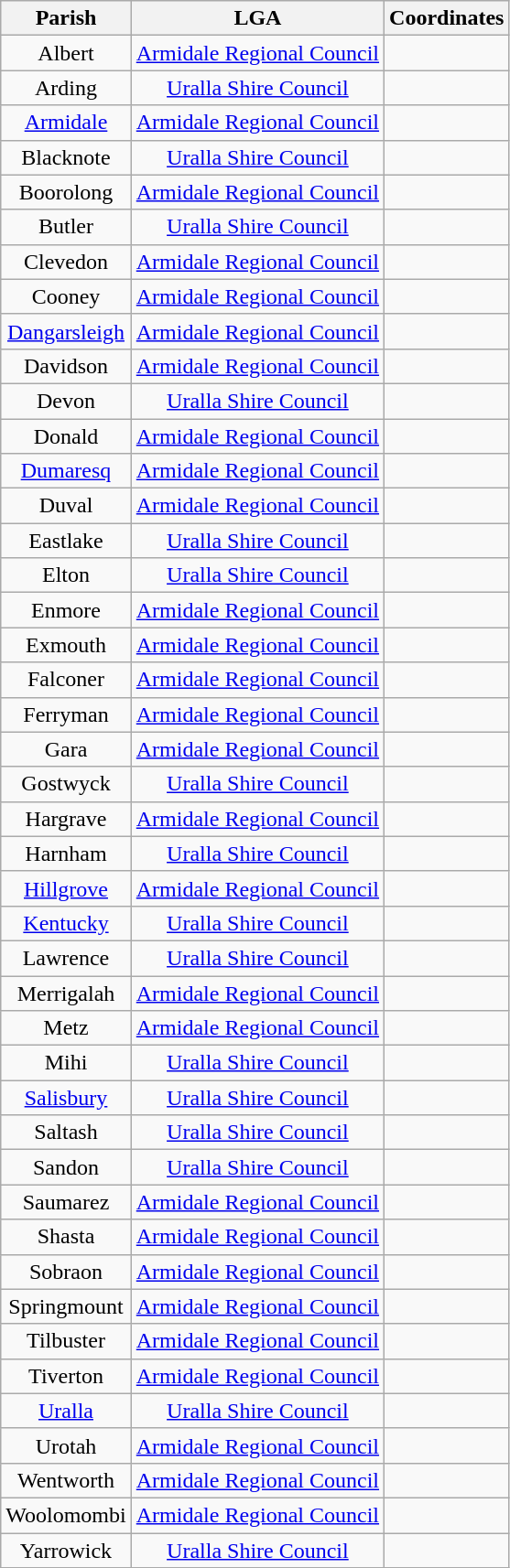<table class="wikitable sortable mw-collapsible" style="text-align:center">
<tr>
<th>Parish</th>
<th>LGA</th>
<th>Coordinates</th>
</tr>
<tr>
<td>Albert</td>
<td><a href='#'>Armidale Regional Council</a></td>
<td></td>
</tr>
<tr>
<td>Arding</td>
<td><a href='#'>Uralla Shire Council</a></td>
<td></td>
</tr>
<tr>
<td><a href='#'>Armidale</a></td>
<td><a href='#'>Armidale Regional Council</a></td>
<td></td>
</tr>
<tr>
<td>Blacknote</td>
<td><a href='#'>Uralla Shire Council</a></td>
<td></td>
</tr>
<tr>
<td>Boorolong</td>
<td><a href='#'>Armidale Regional Council</a></td>
<td></td>
</tr>
<tr>
<td>Butler</td>
<td><a href='#'>Uralla Shire Council</a></td>
<td></td>
</tr>
<tr>
<td>Clevedon</td>
<td><a href='#'>Armidale Regional Council</a></td>
<td></td>
</tr>
<tr>
<td>Cooney</td>
<td><a href='#'>Armidale Regional Council</a></td>
<td></td>
</tr>
<tr>
<td><a href='#'>Dangarsleigh</a></td>
<td><a href='#'>Armidale Regional Council</a></td>
<td></td>
</tr>
<tr>
<td>Davidson</td>
<td><a href='#'>Armidale Regional Council</a></td>
<td></td>
</tr>
<tr>
<td>Devon</td>
<td><a href='#'>Uralla Shire Council</a></td>
<td></td>
</tr>
<tr>
<td>Donald</td>
<td><a href='#'>Armidale Regional Council</a></td>
<td></td>
</tr>
<tr>
<td><a href='#'>Dumaresq</a></td>
<td><a href='#'>Armidale Regional Council</a></td>
<td></td>
</tr>
<tr>
<td>Duval</td>
<td><a href='#'>Armidale Regional Council</a></td>
<td></td>
</tr>
<tr>
<td>Eastlake</td>
<td><a href='#'>Uralla Shire Council</a></td>
<td></td>
</tr>
<tr>
<td>Elton</td>
<td><a href='#'>Uralla Shire Council</a></td>
<td></td>
</tr>
<tr>
<td>Enmore</td>
<td><a href='#'>Armidale Regional Council</a></td>
<td></td>
</tr>
<tr>
<td>Exmouth</td>
<td><a href='#'>Armidale Regional Council</a></td>
<td></td>
</tr>
<tr>
<td>Falconer</td>
<td><a href='#'>Armidale Regional Council</a></td>
<td></td>
</tr>
<tr>
<td>Ferryman</td>
<td><a href='#'>Armidale Regional Council</a></td>
<td></td>
</tr>
<tr>
<td>Gara</td>
<td><a href='#'>Armidale Regional Council</a></td>
<td></td>
</tr>
<tr>
<td>Gostwyck</td>
<td><a href='#'>Uralla Shire Council</a></td>
<td></td>
</tr>
<tr>
<td>Hargrave</td>
<td><a href='#'>Armidale Regional Council</a></td>
<td></td>
</tr>
<tr>
<td>Harnham</td>
<td><a href='#'>Uralla Shire Council</a></td>
<td></td>
</tr>
<tr>
<td><a href='#'>Hillgrove</a></td>
<td><a href='#'>Armidale Regional Council</a></td>
<td></td>
</tr>
<tr>
<td><a href='#'>Kentucky</a></td>
<td><a href='#'>Uralla Shire Council</a></td>
<td></td>
</tr>
<tr>
<td>Lawrence</td>
<td><a href='#'>Uralla Shire Council</a></td>
<td></td>
</tr>
<tr>
<td>Merrigalah</td>
<td><a href='#'>Armidale Regional Council</a></td>
<td></td>
</tr>
<tr>
<td>Metz</td>
<td><a href='#'>Armidale Regional Council</a></td>
<td></td>
</tr>
<tr>
<td>Mihi</td>
<td><a href='#'>Uralla Shire Council</a></td>
<td></td>
</tr>
<tr>
<td><a href='#'>Salisbury</a></td>
<td><a href='#'>Uralla Shire Council</a></td>
<td></td>
</tr>
<tr>
<td>Saltash</td>
<td><a href='#'>Uralla Shire Council</a></td>
<td></td>
</tr>
<tr>
<td>Sandon</td>
<td><a href='#'>Uralla Shire Council</a></td>
<td></td>
</tr>
<tr>
<td>Saumarez</td>
<td><a href='#'>Armidale Regional Council</a></td>
<td></td>
</tr>
<tr>
<td>Shasta</td>
<td><a href='#'>Armidale Regional Council</a></td>
<td></td>
</tr>
<tr>
<td>Sobraon</td>
<td><a href='#'>Armidale Regional Council</a></td>
<td></td>
</tr>
<tr>
<td>Springmount</td>
<td><a href='#'>Armidale Regional Council</a></td>
<td></td>
</tr>
<tr>
<td>Tilbuster</td>
<td><a href='#'>Armidale Regional Council</a></td>
<td></td>
</tr>
<tr>
<td>Tiverton</td>
<td><a href='#'>Armidale Regional Council</a></td>
<td></td>
</tr>
<tr>
<td><a href='#'>Uralla</a></td>
<td><a href='#'>Uralla Shire Council</a></td>
<td></td>
</tr>
<tr>
<td>Urotah</td>
<td><a href='#'>Armidale Regional Council</a></td>
<td></td>
</tr>
<tr>
<td>Wentworth</td>
<td><a href='#'>Armidale Regional Council</a></td>
<td></td>
</tr>
<tr>
<td>Woolomombi</td>
<td><a href='#'>Armidale Regional Council</a></td>
<td></td>
</tr>
<tr>
<td>Yarrowick</td>
<td><a href='#'>Uralla Shire Council</a></td>
<td></td>
</tr>
</table>
